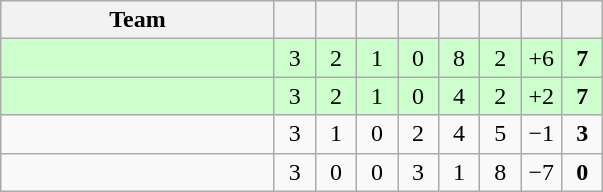<table class="wikitable" style="text-align: center;">
<tr>
<th style="width:175px;">Team</th>
<th width="20"></th>
<th width="20"></th>
<th width="20"></th>
<th width="20"></th>
<th width="20"></th>
<th width="20"></th>
<th width="20"></th>
<th width="20"></th>
</tr>
<tr style="background:#cfc;">
<td align=left></td>
<td>3</td>
<td>2</td>
<td>1</td>
<td>0</td>
<td>8</td>
<td>2</td>
<td>+6</td>
<td><strong>7</strong></td>
</tr>
<tr style="background:#cfc;">
<td align=left></td>
<td>3</td>
<td>2</td>
<td>1</td>
<td>0</td>
<td>4</td>
<td>2</td>
<td>+2</td>
<td><strong>7</strong></td>
</tr>
<tr>
<td align=left></td>
<td>3</td>
<td>1</td>
<td>0</td>
<td>2</td>
<td>4</td>
<td>5</td>
<td>−1</td>
<td><strong>3</strong></td>
</tr>
<tr>
<td align=left></td>
<td>3</td>
<td>0</td>
<td>0</td>
<td>3</td>
<td>1</td>
<td>8</td>
<td>−7</td>
<td><strong>0</strong></td>
</tr>
</table>
